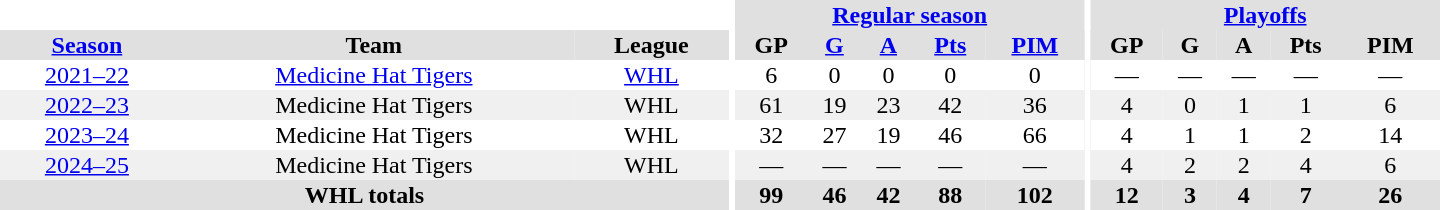<table border="0" cellpadding="1" cellspacing="0" style="text-align:center; width:60em;">
<tr bgcolor="#e0e0e0">
<th colspan="3" bgcolor="#ffffff"></th>
<th rowspan="94" bgcolor="#ffffff"></th>
<th colspan="5"><a href='#'>Regular season</a></th>
<th rowspan="94" bgcolor="#ffffff"></th>
<th colspan="5"><a href='#'>Playoffs</a></th>
</tr>
<tr bgcolor="#e0e0e0">
<th><a href='#'>Season</a></th>
<th>Team</th>
<th>League</th>
<th>GP</th>
<th><a href='#'>G</a></th>
<th><a href='#'>A</a></th>
<th><a href='#'>Pts</a></th>
<th><a href='#'>PIM</a></th>
<th>GP</th>
<th>G</th>
<th>A</th>
<th>Pts</th>
<th>PIM</th>
</tr>
<tr>
<td><a href='#'>2021–22</a></td>
<td><a href='#'>Medicine Hat Tigers</a></td>
<td><a href='#'>WHL</a></td>
<td>6</td>
<td>0</td>
<td>0</td>
<td>0</td>
<td>0</td>
<td>—</td>
<td>—</td>
<td>—</td>
<td>—</td>
<td>—</td>
</tr>
<tr bgcolor="f0f0f0">
<td><a href='#'>2022–23</a></td>
<td>Medicine Hat Tigers</td>
<td>WHL</td>
<td>61</td>
<td>19</td>
<td>23</td>
<td>42</td>
<td>36</td>
<td>4</td>
<td>0</td>
<td>1</td>
<td>1</td>
<td>6</td>
</tr>
<tr>
<td><a href='#'>2023–24</a></td>
<td>Medicine Hat Tigers</td>
<td>WHL</td>
<td>32</td>
<td>27</td>
<td>19</td>
<td>46</td>
<td>66</td>
<td>4</td>
<td>1</td>
<td>1</td>
<td>2</td>
<td>14</td>
</tr>
<tr bgcolor="f0f0f0">
<td><a href='#'>2024–25</a></td>
<td>Medicine Hat Tigers</td>
<td>WHL</td>
<td>—</td>
<td>—</td>
<td>—</td>
<td>—</td>
<td>—</td>
<td>4</td>
<td>2</td>
<td>2</td>
<td>4</td>
<td>6</td>
</tr>
<tr bgcolor="#e0e0e0">
<th colspan="3">WHL totals</th>
<th>99</th>
<th>46</th>
<th>42</th>
<th>88</th>
<th>102</th>
<th>12</th>
<th>3</th>
<th>4</th>
<th>7</th>
<th>26</th>
</tr>
</table>
